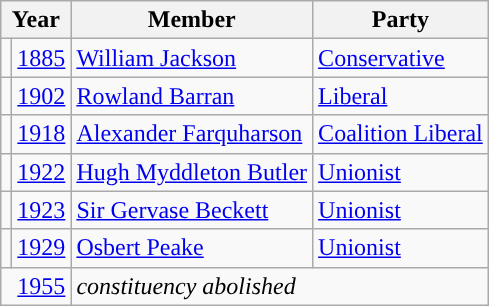<table class="wikitable">
<tr>
<th colspan="2">Year</th>
<th>Member</th>
<th>Party</th>
</tr>
<tr>
<td style="color:inherit;background-color: "></td>
<td><a href='#'>1885</a></td>
<td><a href='#'>William Jackson</a></td>
<td><a href='#'>Conservative</a></td>
</tr>
<tr>
<td style="color:inherit;background-color: "></td>
<td><a href='#'>1902</a></td>
<td><a href='#'>Rowland Barran</a></td>
<td><a href='#'>Liberal</a></td>
</tr>
<tr>
<td style="color:inherit;background-color: "></td>
<td><a href='#'>1918</a></td>
<td><a href='#'>Alexander Farquharson</a></td>
<td><a href='#'>Coalition Liberal</a></td>
</tr>
<tr>
<td style="color:inherit;background-color: "></td>
<td><a href='#'>1922</a></td>
<td><a href='#'>Hugh Myddleton Butler</a></td>
<td><a href='#'>Unionist</a></td>
</tr>
<tr>
<td style="color:inherit;background-color: "></td>
<td><a href='#'>1923</a></td>
<td><a href='#'>Sir Gervase Beckett</a></td>
<td><a href='#'>Unionist</a></td>
</tr>
<tr>
<td style="color:inherit;background-color: "></td>
<td><a href='#'>1929</a></td>
<td><a href='#'>Osbert Peake</a></td>
<td><a href='#'>Unionist</a></td>
</tr>
<tr>
<td colspan=2 align="right"><a href='#'>1955</a></td>
<td colspan="2"><em>constituency abolished</em></td>
</tr>
</table>
